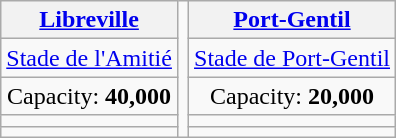<table class="wikitable" style="text-align:center;">
<tr>
<th><a href='#'>Libreville</a></th>
<td rowspan="5"><br></td>
<th><a href='#'>Port-Gentil</a></th>
</tr>
<tr>
<td><a href='#'>Stade de l'Amitié</a></td>
<td><a href='#'>Stade de Port-Gentil</a></td>
</tr>
<tr>
<td>Capacity: <strong>40,000</strong></td>
<td>Capacity: <strong>20,000</strong></td>
</tr>
<tr>
<td></td>
<td></td>
</tr>
<tr>
<td><small></small></td>
<td><small></small></td>
</tr>
</table>
